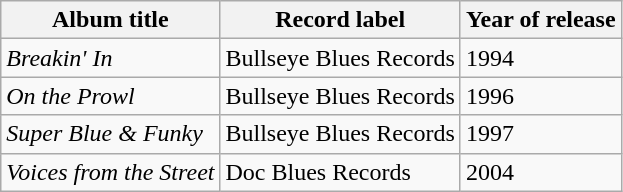<table class="wikitable sortable">
<tr>
<th>Album title</th>
<th>Record label</th>
<th>Year of release</th>
</tr>
<tr>
<td><em>Breakin' In</em></td>
<td>Bullseye Blues Records</td>
<td>1994</td>
</tr>
<tr>
<td><em>On the Prowl</em></td>
<td>Bullseye Blues Records</td>
<td>1996</td>
</tr>
<tr>
<td><em>Super Blue & Funky</em></td>
<td>Bullseye Blues Records</td>
<td>1997</td>
</tr>
<tr>
<td><em>Voices from the Street</em></td>
<td>Doc Blues Records</td>
<td>2004</td>
</tr>
</table>
